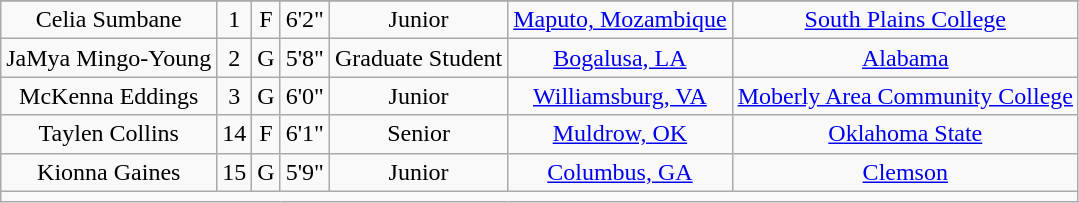<table class="wikitable sortable" style="text-align: center">
<tr align=center>
</tr>
<tr>
<td>Celia Sumbane</td>
<td>1</td>
<td>F</td>
<td>6'2"</td>
<td>Junior</td>
<td><a href='#'>Maputo, Mozambique</a></td>
<td><a href='#'>South Plains College</a></td>
</tr>
<tr>
<td>JaMya Mingo-Young</td>
<td>2</td>
<td>G</td>
<td>5'8"</td>
<td>Graduate Student</td>
<td><a href='#'>Bogalusa, LA</a></td>
<td><a href='#'>Alabama</a></td>
</tr>
<tr>
<td>McKenna Eddings</td>
<td>3</td>
<td>G</td>
<td>6'0"</td>
<td>Junior</td>
<td><a href='#'>Williamsburg, VA</a></td>
<td><a href='#'>Moberly Area Community College</a></td>
</tr>
<tr>
<td>Taylen Collins</td>
<td>14</td>
<td>F</td>
<td>6'1"</td>
<td>Senior</td>
<td><a href='#'>Muldrow, OK</a></td>
<td><a href='#'>Oklahoma State</a></td>
</tr>
<tr>
<td>Kionna Gaines</td>
<td>15</td>
<td>G</td>
<td>5'9"</td>
<td>Junior</td>
<td><a href='#'>Columbus, GA</a></td>
<td><a href='#'>Clemson</a></td>
</tr>
<tr>
<td colspan=7></td>
</tr>
</table>
